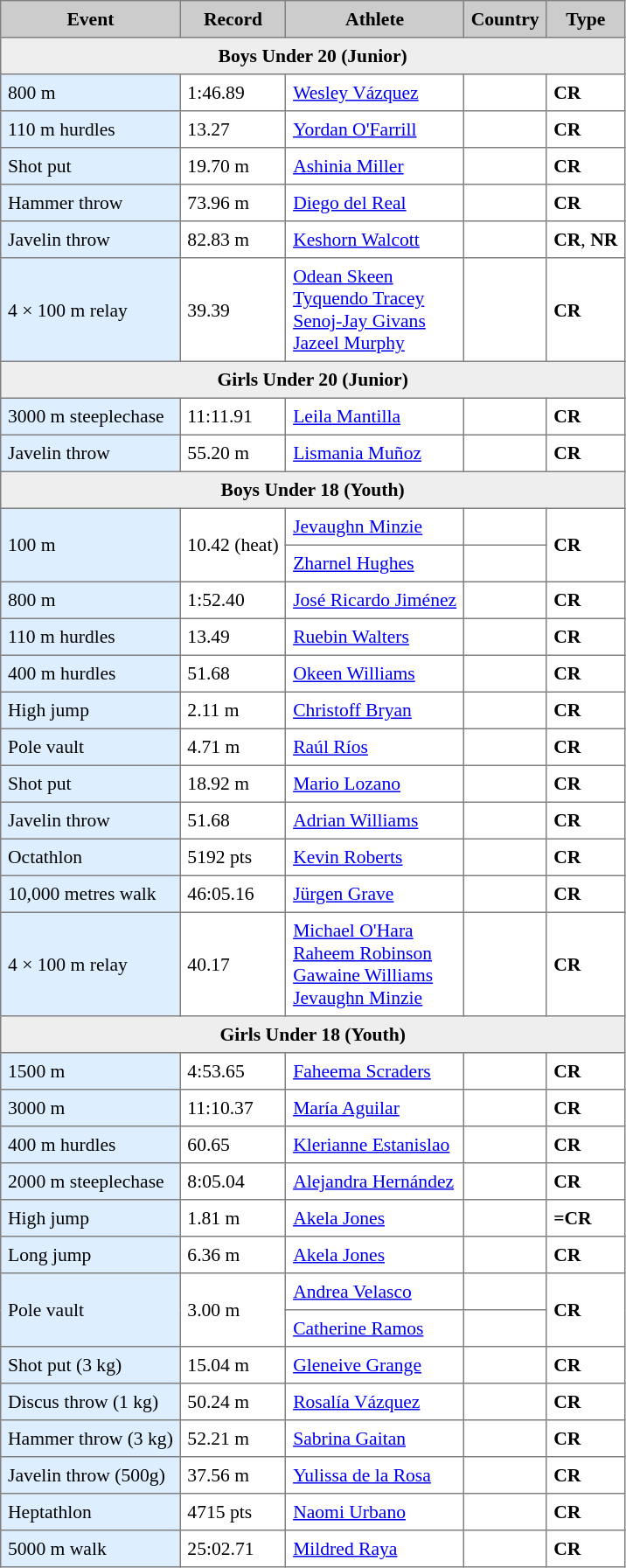<table border= "1"  cellpadding = "5" cellspacing= "2" style="border-collapse: collapse;  font-size: 90%; ">
<tr>
<th style="background: #cccccc;">Event</th>
<th style="background: #cccccc;">Record</th>
<th style="background: #cccccc;">Athlete</th>
<th style="background: #cccccc;">Country</th>
<th style="background: #cccccc;">Type</th>
</tr>
<tr>
<th bgcolor="#eeeeee" colspan="5">Boys Under 20 (Junior)</th>
</tr>
<tr>
<td style="background:#def;">800 m</td>
<td>1:46.89</td>
<td><a href='#'>Wesley Vázquez</a></td>
<td></td>
<td><strong>CR</strong></td>
</tr>
<tr>
<td style="background:#def;">110 m hurdles</td>
<td>13.27</td>
<td><a href='#'>Yordan O'Farrill</a></td>
<td></td>
<td><strong>CR</strong></td>
</tr>
<tr>
<td style="background:#def;">Shot put</td>
<td>19.70 m</td>
<td><a href='#'>Ashinia Miller</a></td>
<td></td>
<td><strong>CR</strong></td>
</tr>
<tr>
<td style="background:#def;">Hammer throw</td>
<td>73.96 m</td>
<td><a href='#'>Diego del Real</a></td>
<td></td>
<td><strong>CR</strong></td>
</tr>
<tr>
<td style="background:#def;">Javelin throw</td>
<td>82.83 m</td>
<td><a href='#'>Keshorn Walcott</a></td>
<td></td>
<td><strong>CR</strong>, <strong>NR</strong></td>
</tr>
<tr>
<td style="background:#def;">4 × 100 m relay</td>
<td>39.39</td>
<td><a href='#'>Odean Skeen</a><br><a href='#'>Tyquendo Tracey</a><br><a href='#'>Senoj-Jay Givans</a><br><a href='#'>Jazeel Murphy</a></td>
<td></td>
<td><strong>CR</strong></td>
</tr>
<tr>
<th bgcolor="#eeeeee" colspan="5">Girls Under 20 (Junior)</th>
</tr>
<tr>
<td style="background:#def;">3000 m steeplechase</td>
<td>11:11.91</td>
<td><a href='#'>Leila Mantilla</a></td>
<td></td>
<td><strong>CR</strong></td>
</tr>
<tr>
<td style="background:#def;">Javelin throw</td>
<td>55.20 m</td>
<td><a href='#'>Lismania Muñoz</a></td>
<td></td>
<td><strong>CR</strong></td>
</tr>
<tr>
<th bgcolor="#eeeeee" colspan="5">Boys Under 18 (Youth)</th>
</tr>
<tr>
<td style="background:#def;" rowspan=2>100 m</td>
<td rowspan=2>10.42 (heat)</td>
<td><a href='#'>Jevaughn Minzie</a></td>
<td></td>
<td rowspan=2><strong>CR</strong></td>
</tr>
<tr>
<td><a href='#'>Zharnel Hughes</a></td>
<td></td>
</tr>
<tr>
<td style="background:#def;">800 m</td>
<td>1:52.40</td>
<td><a href='#'>José Ricardo Jiménez</a></td>
<td></td>
<td><strong>CR</strong></td>
</tr>
<tr>
<td style="background:#def;">110 m hurdles</td>
<td>13.49</td>
<td><a href='#'>Ruebin Walters</a></td>
<td></td>
<td><strong>CR</strong></td>
</tr>
<tr>
<td style="background:#def;">400 m hurdles</td>
<td>51.68</td>
<td><a href='#'>Okeen Williams</a></td>
<td></td>
<td><strong>CR</strong></td>
</tr>
<tr>
<td style="background:#def;">High jump</td>
<td>2.11 m</td>
<td><a href='#'>Christoff Bryan</a></td>
<td></td>
<td><strong>CR</strong></td>
</tr>
<tr>
<td style="background:#def;">Pole vault</td>
<td>4.71 m</td>
<td><a href='#'>Raúl Ríos</a></td>
<td></td>
<td><strong>CR</strong></td>
</tr>
<tr>
<td style="background:#def;">Shot put</td>
<td>18.92 m</td>
<td><a href='#'>Mario Lozano</a></td>
<td></td>
<td><strong>CR</strong></td>
</tr>
<tr>
<td style="background:#def;">Javelin throw</td>
<td>51.68</td>
<td><a href='#'>Adrian Williams</a></td>
<td></td>
<td><strong>CR</strong></td>
</tr>
<tr>
<td style="background:#def;">Octathlon</td>
<td>5192 pts</td>
<td><a href='#'>Kevin Roberts</a></td>
<td></td>
<td><strong>CR</strong></td>
</tr>
<tr>
<td style="background:#def;">10,000 metres walk</td>
<td>46:05.16</td>
<td><a href='#'>Jürgen Grave</a></td>
<td></td>
<td><strong>CR</strong></td>
</tr>
<tr>
<td style="background:#def;">4 × 100 m relay</td>
<td>40.17</td>
<td><a href='#'>Michael O'Hara</a><br><a href='#'>Raheem Robinson</a><br><a href='#'>Gawaine Williams</a><br><a href='#'>Jevaughn Minzie</a></td>
<td></td>
<td><strong>CR</strong></td>
</tr>
<tr>
<th bgcolor="#eeeeee" colspan="5">Girls Under 18 (Youth)</th>
</tr>
<tr>
<td style="background:#def;">1500 m</td>
<td>4:53.65</td>
<td><a href='#'>Faheema Scraders</a></td>
<td></td>
<td><strong>CR</strong></td>
</tr>
<tr>
<td style="background:#def;">3000 m</td>
<td>11:10.37</td>
<td><a href='#'>María Aguilar</a></td>
<td></td>
<td><strong>CR</strong></td>
</tr>
<tr>
<td style="background:#def;">400 m hurdles</td>
<td>60.65</td>
<td><a href='#'>Klerianne Estanislao</a></td>
<td></td>
<td><strong>CR</strong></td>
</tr>
<tr>
<td style="background:#def;">2000 m steeplechase</td>
<td>8:05.04</td>
<td><a href='#'>Alejandra Hernández</a></td>
<td></td>
<td><strong>CR</strong></td>
</tr>
<tr>
<td style="background:#def;">High jump</td>
<td>1.81 m</td>
<td><a href='#'>Akela Jones</a></td>
<td></td>
<td><strong>=CR</strong></td>
</tr>
<tr>
<td style="background:#def;">Long jump</td>
<td>6.36 m</td>
<td><a href='#'>Akela Jones</a></td>
<td></td>
<td><strong>CR</strong></td>
</tr>
<tr>
<td style="background:#def;" rowspan=2>Pole vault</td>
<td rowspan=2>3.00 m</td>
<td><a href='#'>Andrea Velasco</a></td>
<td></td>
<td rowspan=2><strong>CR</strong></td>
</tr>
<tr>
<td><a href='#'>Catherine Ramos</a></td>
<td></td>
</tr>
<tr>
<td style="background:#def;">Shot put (3 kg)</td>
<td>15.04 m</td>
<td><a href='#'>Gleneive Grange</a></td>
<td></td>
<td><strong>CR</strong></td>
</tr>
<tr>
<td style="background:#def;">Discus throw (1 kg)</td>
<td>50.24 m</td>
<td><a href='#'>Rosalía Vázquez</a></td>
<td></td>
<td><strong>CR</strong></td>
</tr>
<tr>
<td style="background:#def;">Hammer throw (3 kg)</td>
<td>52.21 m</td>
<td><a href='#'>Sabrina Gaitan</a></td>
<td></td>
<td><strong>CR</strong></td>
</tr>
<tr>
<td style="background:#def;">Javelin throw (500g)</td>
<td>37.56 m</td>
<td><a href='#'>Yulissa de la Rosa</a></td>
<td></td>
<td><strong>CR</strong></td>
</tr>
<tr>
<td style="background:#def;">Heptathlon</td>
<td>4715 pts</td>
<td><a href='#'>Naomi Urbano</a></td>
<td></td>
<td><strong>CR</strong></td>
</tr>
<tr>
<td style="background:#def;">5000 m walk</td>
<td>25:02.71</td>
<td><a href='#'>Mildred Raya</a></td>
<td></td>
<td><strong>CR</strong></td>
</tr>
</table>
